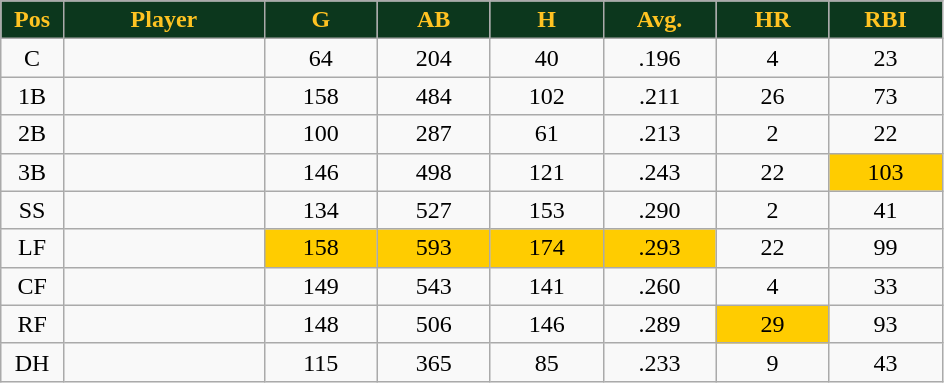<table class="wikitable sortable">
<tr>
<th style="background:#0C371D;color:#ffc322;" width="5%">Pos</th>
<th style="background:#0C371D;color:#ffc322;" width="16%">Player</th>
<th style="background:#0C371D;color:#ffc322;" width="9%">G</th>
<th style="background:#0C371D;color:#ffc322;" width="9%">AB</th>
<th style="background:#0C371D;color:#ffc322;" width="9%">H</th>
<th style="background:#0C371D;color:#ffc322;" width="9%">Avg.</th>
<th style="background:#0C371D;color:#ffc322;" width="9%">HR</th>
<th style="background:#0C371D;color:#ffc322;" width="9%">RBI</th>
</tr>
<tr align="center">
<td>C</td>
<td></td>
<td>64</td>
<td>204</td>
<td>40</td>
<td>.196</td>
<td>4</td>
<td>23</td>
</tr>
<tr align="center">
<td>1B</td>
<td></td>
<td>158</td>
<td>484</td>
<td>102</td>
<td>.211</td>
<td>26</td>
<td>73</td>
</tr>
<tr align="center">
<td>2B</td>
<td></td>
<td>100</td>
<td>287</td>
<td>61</td>
<td>.213</td>
<td>2</td>
<td>22</td>
</tr>
<tr align="center">
<td>3B</td>
<td></td>
<td>146</td>
<td>498</td>
<td>121</td>
<td>.243</td>
<td>22</td>
<td bgcolor="#FFCC00">103</td>
</tr>
<tr align="center">
<td>SS</td>
<td></td>
<td>134</td>
<td>527</td>
<td>153</td>
<td>.290</td>
<td>2</td>
<td>41</td>
</tr>
<tr align="center">
<td>LF</td>
<td></td>
<td bgcolor="#FFCC00">158</td>
<td bgcolor="#FFCC00">593</td>
<td bgcolor="#FFCC00">174</td>
<td bgcolor="#FFCC00">.293</td>
<td>22</td>
<td>99</td>
</tr>
<tr align="center">
<td>CF</td>
<td></td>
<td>149</td>
<td>543</td>
<td>141</td>
<td>.260</td>
<td>4</td>
<td>33</td>
</tr>
<tr align="center">
<td>RF</td>
<td></td>
<td>148</td>
<td>506</td>
<td>146</td>
<td>.289</td>
<td bgcolor="#FFCC00">29</td>
<td>93</td>
</tr>
<tr align="center">
<td>DH</td>
<td></td>
<td>115</td>
<td>365</td>
<td>85</td>
<td>.233</td>
<td>9</td>
<td>43</td>
</tr>
</table>
